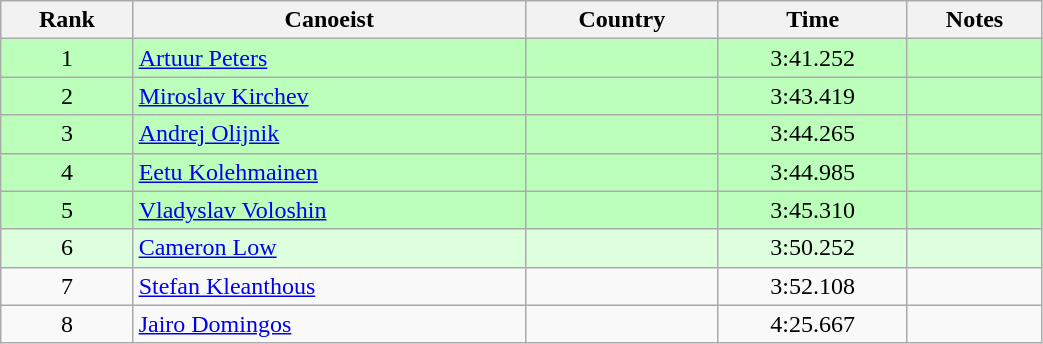<table class="wikitable" style="text-align:center;width: 55%">
<tr>
<th>Rank</th>
<th>Canoeist</th>
<th>Country</th>
<th>Time</th>
<th>Notes</th>
</tr>
<tr bgcolor=bbffbb>
<td>1</td>
<td align="left"><a href='#'>Artuur Peters</a></td>
<td align="left"></td>
<td>3:41.252</td>
<td></td>
</tr>
<tr bgcolor=bbffbb>
<td>2</td>
<td align="left"><a href='#'>Miroslav Kirchev</a></td>
<td align="left"></td>
<td>3:43.419</td>
<td></td>
</tr>
<tr bgcolor=bbffbb>
<td>3</td>
<td align="left"><a href='#'>Andrej Olijnik</a></td>
<td align="left"></td>
<td>3:44.265</td>
<td></td>
</tr>
<tr bgcolor=bbffbb>
<td>4</td>
<td align="left"><a href='#'>Eetu Kolehmainen</a></td>
<td align="left"></td>
<td>3:44.985</td>
<td></td>
</tr>
<tr bgcolor=bbffbb>
<td>5</td>
<td align="left"><a href='#'>Vladyslav Voloshin</a></td>
<td align="left"></td>
<td>3:45.310</td>
<td></td>
</tr>
<tr bgcolor=ddffdd>
<td>6</td>
<td align="left"><a href='#'>Cameron Low</a></td>
<td align="left"></td>
<td>3:50.252</td>
<td></td>
</tr>
<tr>
<td>7</td>
<td align="left"><a href='#'>Stefan Kleanthous</a></td>
<td align="left"></td>
<td>3:52.108</td>
<td></td>
</tr>
<tr>
<td>8</td>
<td align="left"><a href='#'>Jairo Domingos</a></td>
<td align="left"></td>
<td>4:25.667</td>
<td></td>
</tr>
</table>
